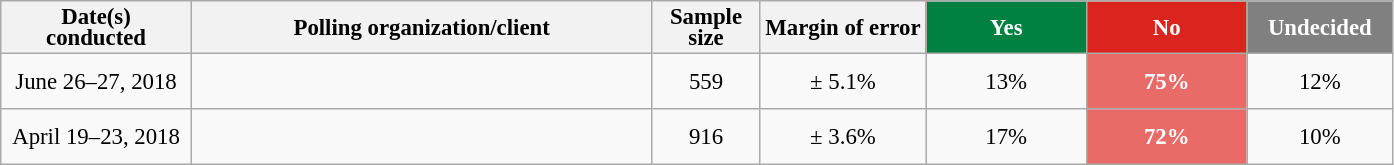<table class="wikitable" style="text-align: center; line-height: 14px; font-size: 95%;">
<tr>
<th style="width: 120px;">Date(s)<br>conducted</th>
<th style="width: 300px;">Polling organization/client</th>
<th class="unsortable" style="width: 65px;">Sample size</th>
<th>Margin of error</th>
<th class="unsortable" style="background: rgb(0, 129, 66); width: 100px; color: white">Yes</th>
<th class="unsortable" style="background: rgb(220, 36, 31); width: 100px; color: white">No</th>
<th class="unsortable" style="background: gray; width: 90px; color: white">Undecided</th>
</tr>
<tr>
<td>June 26–27, 2018</td>
<td style="height:30px"></td>
<td>559</td>
<td>± 5.1%</td>
<td>13%</td>
<td style="color: white; background: rgb(233, 107, 103)"><strong>75%</strong></td>
<td>12%</td>
</tr>
<tr>
<td>April 19–23, 2018</td>
<td style="height:30px"></td>
<td>916</td>
<td>± 3.6%</td>
<td>17%</td>
<td style="color: white; background: rgb(233, 107, 103)"><strong>72%</strong></td>
<td>10%</td>
</tr>
</table>
